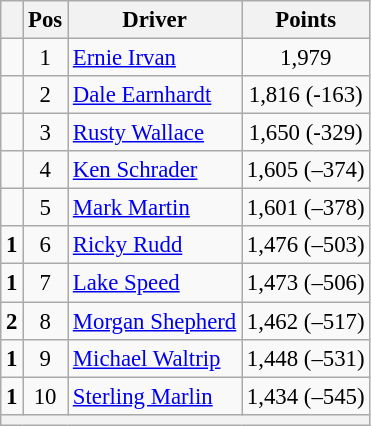<table class="wikitable" style="font-size: 95%;">
<tr>
<th></th>
<th>Pos</th>
<th>Driver</th>
<th>Points</th>
</tr>
<tr>
<td align="left"></td>
<td style="text-align:center;">1</td>
<td><a href='#'>Ernie Irvan</a></td>
<td style="text-align:center;">1,979</td>
</tr>
<tr>
<td align="left"></td>
<td style="text-align:center;">2</td>
<td><a href='#'>Dale Earnhardt</a></td>
<td style="text-align:center;">1,816 (-163)</td>
</tr>
<tr>
<td align="left"></td>
<td style="text-align:center;">3</td>
<td><a href='#'>Rusty Wallace</a></td>
<td style="text-align:center;">1,650 (-329)</td>
</tr>
<tr>
<td align="left"></td>
<td style="text-align:center;">4</td>
<td><a href='#'>Ken Schrader</a></td>
<td style="text-align:center;">1,605 (–374)</td>
</tr>
<tr>
<td align="left"></td>
<td style="text-align:center;">5</td>
<td><a href='#'>Mark Martin</a></td>
<td style="text-align:center;">1,601 (–378)</td>
</tr>
<tr>
<td align="left"> <strong>1</strong></td>
<td style="text-align:center;">6</td>
<td><a href='#'>Ricky Rudd</a></td>
<td style="text-align:center;">1,476 (–503)</td>
</tr>
<tr>
<td align="left"> <strong>1</strong></td>
<td style="text-align:center;">7</td>
<td><a href='#'>Lake Speed</a></td>
<td style="text-align:center;">1,473 (–506)</td>
</tr>
<tr>
<td align="left"> <strong>2</strong></td>
<td style="text-align:center;">8</td>
<td><a href='#'>Morgan Shepherd</a></td>
<td style="text-align:center;">1,462 (–517)</td>
</tr>
<tr>
<td align="left"> <strong>1</strong></td>
<td style="text-align:center;">9</td>
<td><a href='#'>Michael Waltrip</a></td>
<td style="text-align:center;">1,448 (–531)</td>
</tr>
<tr>
<td align="left"> <strong>1</strong></td>
<td style="text-align:center;">10</td>
<td><a href='#'>Sterling Marlin</a></td>
<td style="text-align:center;">1,434 (–545)</td>
</tr>
<tr class="sortbottom">
<th colspan="9"></th>
</tr>
</table>
